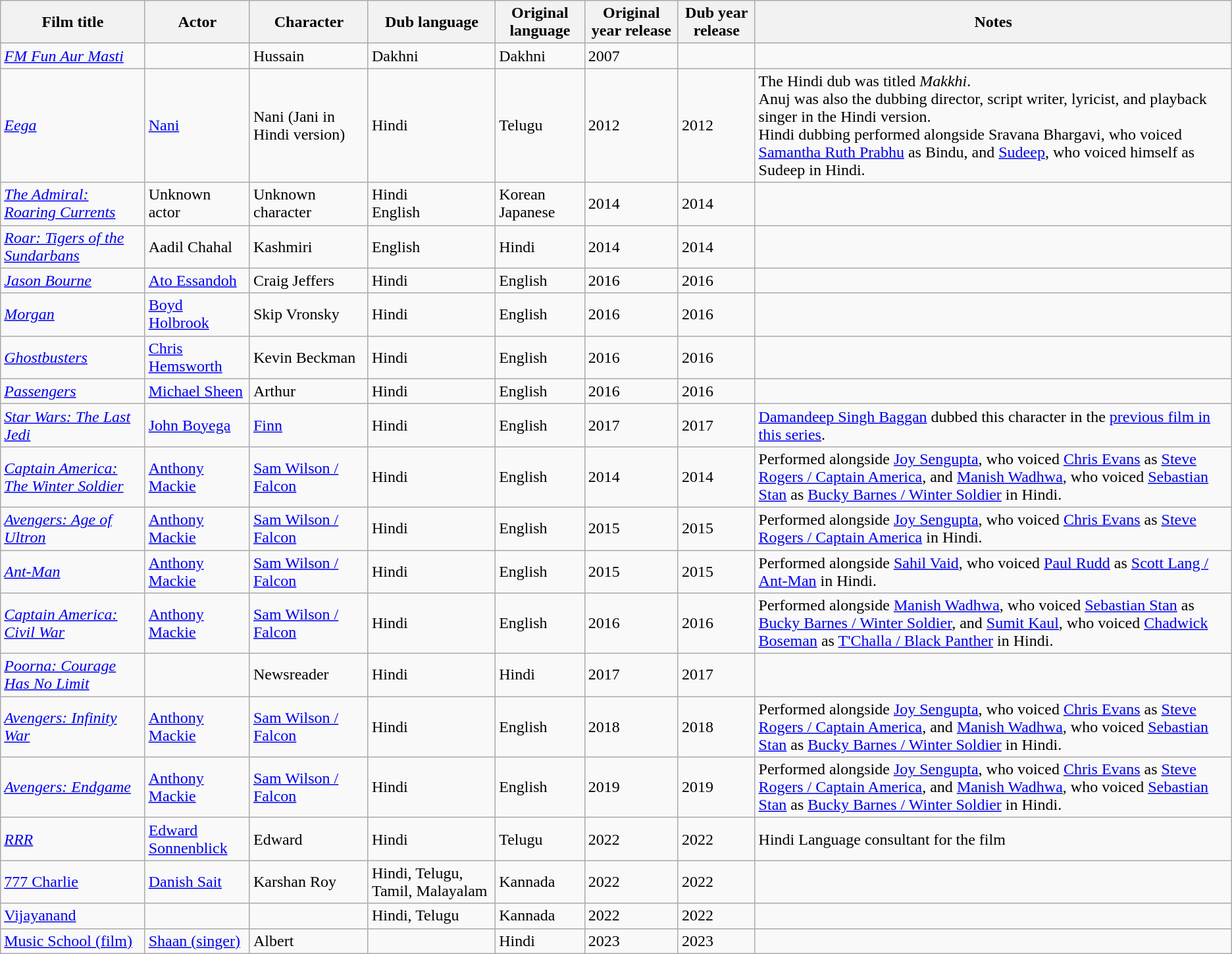<table class="wikitable">
<tr>
<th>Film title</th>
<th>Actor</th>
<th>Character</th>
<th>Dub language</th>
<th>Original language</th>
<th>Original year release</th>
<th>Dub year release</th>
<th>Notes</th>
</tr>
<tr>
<td><em><a href='#'>FM Fun Aur Masti</a></em></td>
<td></td>
<td>Hussain</td>
<td>Dakhni</td>
<td>Dakhni</td>
<td>2007</td>
<td></td>
<td></td>
</tr>
<tr>
<td><em><a href='#'>Eega</a></em></td>
<td><a href='#'>Nani</a></td>
<td>Nani (Jani in Hindi version)</td>
<td>Hindi</td>
<td>Telugu</td>
<td>2012</td>
<td>2012</td>
<td>The Hindi dub was titled <em>Makkhi</em>.<br>Anuj was also the dubbing director, script writer, lyricist, and playback singer in the Hindi version.<br>Hindi dubbing performed alongside Sravana Bhargavi, who voiced <a href='#'>Samantha Ruth Prabhu</a> as Bindu, and <a href='#'>Sudeep</a>, who voiced himself as Sudeep in Hindi.</td>
</tr>
<tr>
<td><em><a href='#'>The Admiral: Roaring Currents</a></em></td>
<td>Unknown actor</td>
<td>Unknown character</td>
<td>Hindi<br>English</td>
<td>Korean<br>Japanese</td>
<td>2014</td>
<td>2014</td>
<td></td>
</tr>
<tr>
<td><em><a href='#'>Roar: Tigers of the Sundarbans</a></em></td>
<td>Aadil Chahal</td>
<td>Kashmiri</td>
<td>English</td>
<td>Hindi</td>
<td>2014</td>
<td>2014</td>
<td></td>
</tr>
<tr>
<td><em><a href='#'>Jason Bourne</a></em></td>
<td><a href='#'>Ato Essandoh</a></td>
<td>Craig Jeffers</td>
<td>Hindi</td>
<td>English</td>
<td>2016</td>
<td>2016</td>
<td></td>
</tr>
<tr>
<td><em><a href='#'>Morgan</a></em></td>
<td><a href='#'>Boyd Holbrook</a></td>
<td>Skip Vronsky</td>
<td>Hindi</td>
<td>English</td>
<td>2016</td>
<td>2016</td>
<td></td>
</tr>
<tr>
<td><em><a href='#'>Ghostbusters</a></em></td>
<td><a href='#'>Chris Hemsworth</a></td>
<td>Kevin Beckman</td>
<td>Hindi</td>
<td>English</td>
<td>2016</td>
<td>2016</td>
<td></td>
</tr>
<tr>
<td><em><a href='#'>Passengers</a></em></td>
<td><a href='#'>Michael Sheen</a></td>
<td>Arthur</td>
<td>Hindi</td>
<td>English</td>
<td>2016</td>
<td>2016</td>
<td></td>
</tr>
<tr>
<td><em><a href='#'>Star Wars: The Last Jedi</a></em></td>
<td><a href='#'>John Boyega</a></td>
<td><a href='#'>Finn</a></td>
<td>Hindi</td>
<td>English</td>
<td>2017</td>
<td>2017</td>
<td><a href='#'>Damandeep Singh Baggan</a> dubbed this character in the <a href='#'>previous film in this series</a>.</td>
</tr>
<tr>
<td><em><a href='#'>Captain America: The Winter Soldier</a></em></td>
<td><a href='#'>Anthony Mackie</a></td>
<td><a href='#'>Sam Wilson / Falcon</a></td>
<td>Hindi</td>
<td>English</td>
<td>2014</td>
<td>2014</td>
<td>Performed alongside <a href='#'>Joy Sengupta</a>, who voiced <a href='#'>Chris Evans</a> as <a href='#'>Steve Rogers / Captain America</a>, and <a href='#'>Manish Wadhwa</a>, who voiced <a href='#'>Sebastian Stan</a> as <a href='#'>Bucky Barnes / Winter Soldier</a> in Hindi.</td>
</tr>
<tr>
<td><em><a href='#'>Avengers: Age of Ultron</a></em></td>
<td><a href='#'>Anthony Mackie</a></td>
<td><a href='#'>Sam Wilson / Falcon</a></td>
<td>Hindi</td>
<td>English</td>
<td>2015</td>
<td>2015</td>
<td>Performed alongside <a href='#'>Joy Sengupta</a>, who voiced <a href='#'>Chris Evans</a> as <a href='#'>Steve Rogers / Captain America</a> in Hindi.</td>
</tr>
<tr>
<td><em><a href='#'>Ant-Man</a></em></td>
<td><a href='#'>Anthony Mackie</a></td>
<td><a href='#'>Sam Wilson / Falcon</a></td>
<td>Hindi</td>
<td>English</td>
<td>2015</td>
<td>2015</td>
<td>Performed alongside <a href='#'>Sahil Vaid</a>, who voiced <a href='#'>Paul Rudd</a> as <a href='#'>Scott Lang / Ant-Man</a> in Hindi.</td>
</tr>
<tr>
<td><em><a href='#'>Captain America: Civil War</a></em></td>
<td><a href='#'>Anthony Mackie</a></td>
<td><a href='#'>Sam Wilson / Falcon</a></td>
<td>Hindi</td>
<td>English</td>
<td>2016</td>
<td>2016</td>
<td>Performed alongside <a href='#'>Manish Wadhwa</a>, who voiced <a href='#'>Sebastian Stan</a> as <a href='#'>Bucky Barnes / Winter Soldier</a>, and <a href='#'>Sumit Kaul</a>, who voiced <a href='#'>Chadwick Boseman</a> as <a href='#'>T'Challa / Black Panther</a> in Hindi.</td>
</tr>
<tr>
<td><em><a href='#'>Poorna: Courage Has No Limit</a></em></td>
<td></td>
<td>Newsreader</td>
<td>Hindi</td>
<td>Hindi</td>
<td>2017</td>
<td>2017</td>
<td></td>
</tr>
<tr>
<td><em><a href='#'>Avengers: Infinity War</a></em></td>
<td><a href='#'>Anthony Mackie</a></td>
<td><a href='#'>Sam Wilson / Falcon</a></td>
<td>Hindi</td>
<td>English</td>
<td>2018</td>
<td>2018</td>
<td>Performed alongside <a href='#'>Joy Sengupta</a>, who voiced <a href='#'>Chris Evans</a> as <a href='#'>Steve Rogers / Captain America</a>, and <a href='#'>Manish Wadhwa</a>, who voiced <a href='#'>Sebastian Stan</a> as <a href='#'>Bucky Barnes / Winter Soldier</a> in Hindi.</td>
</tr>
<tr>
<td><em><a href='#'>Avengers: Endgame</a></em></td>
<td><a href='#'>Anthony Mackie</a></td>
<td><a href='#'>Sam Wilson / Falcon</a></td>
<td>Hindi</td>
<td>English</td>
<td>2019</td>
<td>2019</td>
<td>Performed alongside <a href='#'>Joy Sengupta</a>, who voiced <a href='#'>Chris Evans</a> as <a href='#'>Steve Rogers / Captain America</a>, and <a href='#'>Manish Wadhwa</a>, who voiced <a href='#'>Sebastian Stan</a> as <a href='#'>Bucky Barnes / Winter Soldier</a> in Hindi.</td>
</tr>
<tr>
<td><a href='#'><em>RRR</em></a></td>
<td><a href='#'>Edward Sonnenblick</a></td>
<td>Edward</td>
<td>Hindi</td>
<td>Telugu</td>
<td>2022</td>
<td>2022</td>
<td>Hindi Language consultant for the film</td>
</tr>
<tr>
<td><a href='#'>777 Charlie</a></td>
<td><a href='#'>Danish Sait</a></td>
<td>Karshan Roy</td>
<td>Hindi, Telugu, Tamil, Malayalam</td>
<td>Kannada</td>
<td>2022</td>
<td>2022</td>
<td></td>
</tr>
<tr>
<td><a href='#'>Vijayanand</a></td>
<td></td>
<td></td>
<td>Hindi, Telugu</td>
<td>Kannada</td>
<td>2022</td>
<td>2022</td>
<td></td>
</tr>
<tr>
<td><a href='#'>Music School (film)</a></td>
<td><a href='#'>Shaan (singer)</a></td>
<td>Albert</td>
<td></td>
<td>Hindi</td>
<td>2023</td>
<td>2023</td>
<td></td>
</tr>
</table>
